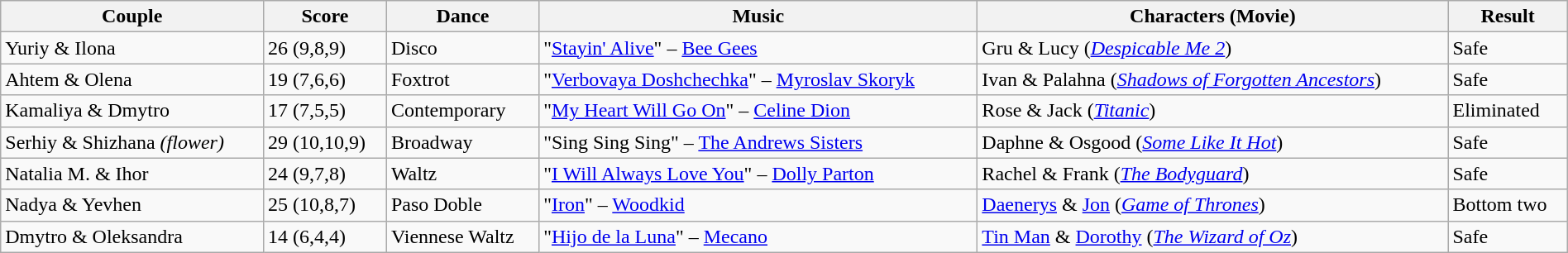<table class="wikitable" style="width:100%;">
<tr>
<th>Couple</th>
<th>Score</th>
<th>Dance</th>
<th>Music</th>
<th>Characters (Movie)</th>
<th>Result</th>
</tr>
<tr>
<td>Yuriy & Ilona</td>
<td>26 (9,8,9)</td>
<td>Disco</td>
<td>"<a href='#'>Stayin' Alive</a>" – <a href='#'>Bee Gees</a></td>
<td>Gru & Lucy (<em><a href='#'>Despicable Me 2</a></em>)</td>
<td>Safe</td>
</tr>
<tr>
<td>Ahtem & Olena</td>
<td>19 (7,6,6)</td>
<td>Foxtrot</td>
<td>"<a href='#'>Verbovaya Doshchechka</a>" – <a href='#'>Myroslav Skoryk</a></td>
<td>Ivan & Palahna (<em><a href='#'>Shadows of Forgotten Ancestors</a></em>)</td>
<td>Safe</td>
</tr>
<tr>
<td>Kamaliya & Dmytro</td>
<td>17 (7,5,5)</td>
<td>Contemporary</td>
<td>"<a href='#'>My Heart Will Go On</a>" – <a href='#'>Celine Dion</a></td>
<td>Rose & Jack (<em><a href='#'>Titanic</a></em>)</td>
<td>Eliminated</td>
</tr>
<tr>
<td>Serhiy & Shizhana <em>(flower)</em></td>
<td>29 (10,10,9)</td>
<td>Broadway</td>
<td>"Sing Sing Sing" – <a href='#'>The Andrews Sisters</a></td>
<td>Daphne & Osgood (<em><a href='#'>Some Like It Hot</a></em>)</td>
<td>Safe</td>
</tr>
<tr>
<td>Natalia M. & Ihor</td>
<td>24 (9,7,8)</td>
<td>Waltz</td>
<td>"<a href='#'>I Will Always Love You</a>" – <a href='#'>Dolly Parton</a></td>
<td>Rachel & Frank (<em><a href='#'>The Bodyguard</a></em>)</td>
<td>Safe</td>
</tr>
<tr>
<td>Nadya & Yevhen</td>
<td>25 (10,8,7)</td>
<td>Paso Doble</td>
<td>"<a href='#'>Iron</a>" – <a href='#'>Woodkid</a></td>
<td><a href='#'>Daenerys</a> & <a href='#'>Jon</a> (<em><a href='#'>Game of Thrones</a></em>)</td>
<td>Bottom two</td>
</tr>
<tr>
<td>Dmytro & Oleksandra</td>
<td>14 (6,4,4)</td>
<td>Viennese Waltz</td>
<td>"<a href='#'>Hijo de la Luna</a>" – <a href='#'>Mecano</a></td>
<td><a href='#'>Tin Man</a> & <a href='#'>Dorothy</a> (<em><a href='#'>The Wizard of Oz</a></em>)</td>
<td>Safe</td>
</tr>
</table>
